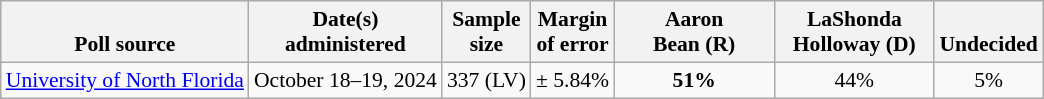<table class="wikitable" style="font-size:90%;text-align:center;">
<tr valign="bottom">
<th>Poll source</th>
<th>Date(s)<br>administered</th>
<th>Sample<br>size</th>
<th>Margin<br>of error</th>
<th style="width:100px;">Aaron<br>Bean (R)</th>
<th style="width:100px;">LaShonda<br>Holloway (D)</th>
<th>Undecided</th>
</tr>
<tr>
<td style="text-align:left;"><a href='#'>University of North Florida</a></td>
<td>October 18–19, 2024</td>
<td>337 (LV)</td>
<td>± 5.84%</td>
<td><strong>51%</strong></td>
<td>44%</td>
<td>5%</td>
</tr>
</table>
